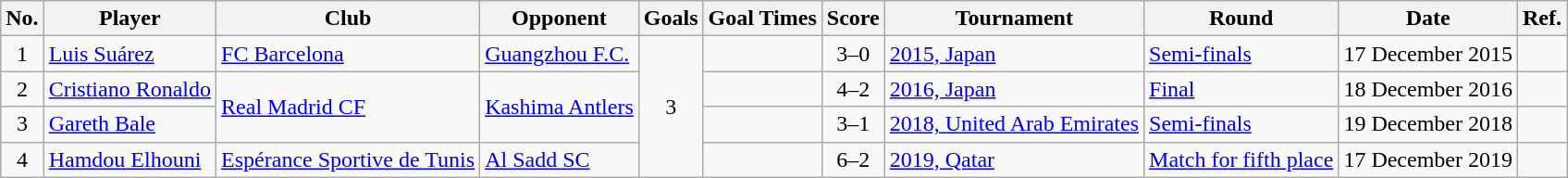<table class="wikitable">
<tr>
<th>No.</th>
<th>Player</th>
<th>Club</th>
<th>Opponent</th>
<th>Goals</th>
<th>Goal Times</th>
<th>Score</th>
<th>Tournament</th>
<th>Round</th>
<th>Date</th>
<th>Ref.</th>
</tr>
<tr>
<td align=center>1</td>
<td> <a href='#'>Luis Suárez</a></td>
<td> <a href='#'>FC Barcelona</a></td>
<td> <a href='#'>Guangzhou F.C.</a></td>
<td rowspan=4 align=center>3</td>
<td align=center></td>
<td align=center>3–0</td>
<td><a href='#'>2015, Japan</a></td>
<td><a href='#'>Semi-finals</a></td>
<td>17 December 2015</td>
<td></td>
</tr>
<tr>
<td align=center>2</td>
<td> <a href='#'>Cristiano Ronaldo</a></td>
<td rowspan=2> <a href='#'>Real Madrid CF</a></td>
<td rowspan=2> <a href='#'>Kashima Antlers</a></td>
<td align=center></td>
<td align=center>4–2 </td>
<td><a href='#'>2016, Japan</a></td>
<td><a href='#'>Final</a></td>
<td>18 December 2016</td>
<td></td>
</tr>
<tr>
<td align=center>3</td>
<td> <a href='#'>Gareth Bale</a></td>
<td align=center></td>
<td align=center>3–1</td>
<td><a href='#'>2018, United Arab Emirates</a></td>
<td><a href='#'>Semi-finals</a></td>
<td>19 December 2018</td>
<td></td>
</tr>
<tr>
<td align=center>4</td>
<td> <a href='#'>Hamdou Elhouni</a></td>
<td> <a href='#'>Espérance Sportive de Tunis</a></td>
<td> <a href='#'>Al Sadd SC</a></td>
<td align=center></td>
<td align=center>6–2</td>
<td><a href='#'>2019, Qatar</a></td>
<td><a href='#'>Match for fifth place</a></td>
<td>17 December 2019</td>
<td></td>
</tr>
</table>
